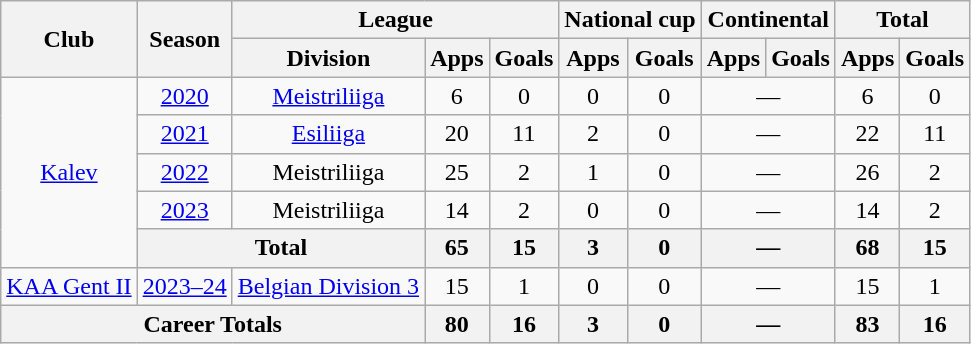<table class="wikitable" style="text-align:center">
<tr>
<th rowspan="2">Club</th>
<th rowspan="2">Season</th>
<th colspan="3">League</th>
<th colspan="2">National cup</th>
<th colspan="2">Continental</th>
<th colspan="2">Total</th>
</tr>
<tr>
<th>Division</th>
<th>Apps</th>
<th>Goals</th>
<th>Apps</th>
<th>Goals</th>
<th>Apps</th>
<th>Goals</th>
<th>Apps</th>
<th>Goals</th>
</tr>
<tr>
<td rowspan=5><a href='#'>Kalev</a></td>
<td><a href='#'>2020</a></td>
<td><a href='#'>Meistriliiga</a></td>
<td>6</td>
<td>0</td>
<td>0</td>
<td>0</td>
<td colspan="2">—</td>
<td>6</td>
<td>0</td>
</tr>
<tr>
<td><a href='#'>2021</a></td>
<td><a href='#'>Esiliiga</a></td>
<td>20</td>
<td>11</td>
<td>2</td>
<td>0</td>
<td colspan="2">—</td>
<td>22</td>
<td>11</td>
</tr>
<tr>
<td><a href='#'>2022</a></td>
<td>Meistriliiga</td>
<td>25</td>
<td>2</td>
<td>1</td>
<td>0</td>
<td colspan="2">—</td>
<td>26</td>
<td>2</td>
</tr>
<tr>
<td><a href='#'>2023</a></td>
<td>Meistriliiga</td>
<td>14</td>
<td>2</td>
<td>0</td>
<td>0</td>
<td colspan="2">—</td>
<td>14</td>
<td>2</td>
</tr>
<tr>
<th colspan="2">Total</th>
<th>65</th>
<th>15</th>
<th>3</th>
<th>0</th>
<th colspan="2">—</th>
<th>68</th>
<th>15</th>
</tr>
<tr>
<td><a href='#'>KAA Gent II</a></td>
<td><a href='#'>2023–24</a></td>
<td><a href='#'>Belgian Division 3</a></td>
<td>15</td>
<td>1</td>
<td>0</td>
<td>0</td>
<td colspan="2">—</td>
<td>15</td>
<td>1</td>
</tr>
<tr>
<th colspan="3">Career Totals</th>
<th>80</th>
<th>16</th>
<th>3</th>
<th>0</th>
<th colspan="2">—</th>
<th>83</th>
<th>16</th>
</tr>
</table>
